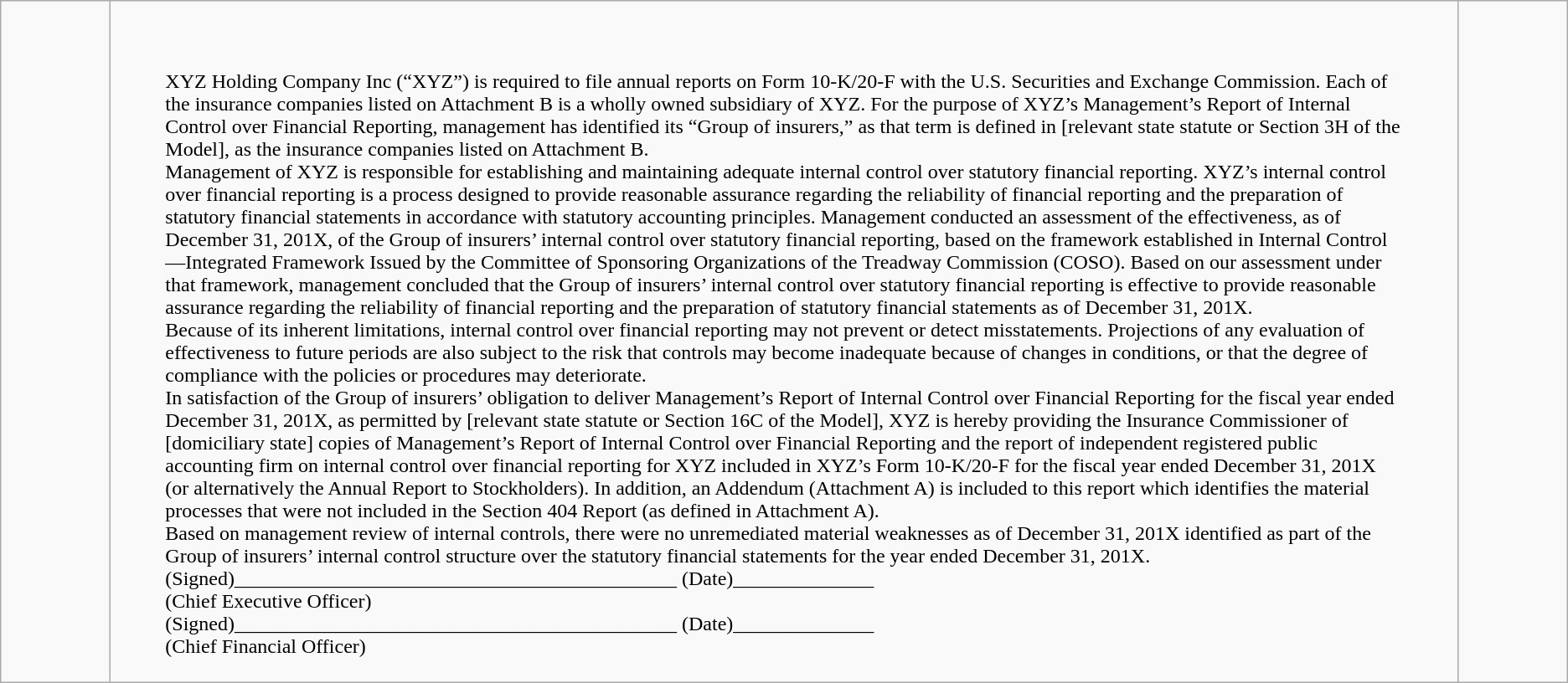<table class="wikitable">
<tr>
<td><br><blockquote></blockquote></td>
<td><br><blockquote> <br>XYZ Holding Company Inc (“XYZ”) is required to file annual reports on Form 10-K/20-F with the U.S. Securities and Exchange Commission. Each of the insurance companies listed on Attachment B is a wholly owned subsidiary of XYZ. For the purpose of XYZ’s Management’s Report of Internal Control over Financial Reporting, management has identified its “Group of insurers,” as that term is defined in [relevant state statute or Section 3H of the Model], as the insurance companies listed on Attachment B.<br>Management of XYZ is responsible for establishing and maintaining adequate internal control over statutory financial reporting. XYZ’s internal control over financial reporting is a process designed to provide reasonable assurance regarding the reliability of financial reporting and the preparation of statutory financial statements in accordance with statutory accounting principles. Management conducted an assessment of the effectiveness, as of December 31, 201X, of the Group of insurers’ internal control over statutory financial reporting, based on the framework established in Internal Control—Integrated Framework Issued by the Committee of Sponsoring Organizations of the Treadway Commission (COSO). Based on our assessment under that framework, management concluded that the Group of insurers’ internal control over statutory financial reporting is effective to provide reasonable assurance regarding the reliability of financial reporting and the preparation of statutory financial statements as of December 31, 201X.<br>Because of its inherent limitations, internal control over financial reporting may not prevent or detect misstatements. Projections of any evaluation of effectiveness to future periods are also subject to the risk that controls may become inadequate because of changes in conditions, or that the degree of compliance with the policies or procedures may deteriorate.<br>In satisfaction of the Group of insurers’ obligation to deliver Management’s Report of Internal Control over Financial Reporting for the fiscal year ended December 31, 201X, as permitted by [relevant state statute or Section 16C of the Model], XYZ is hereby providing the Insurance Commissioner of [domiciliary state] copies of Management’s Report of Internal Control over Financial Reporting and the report of independent registered public accounting firm on internal control over financial reporting for XYZ included in XYZ’s Form 10-K/20-F for the fiscal year ended December 31, 201X (or alternatively the Annual Report to Stockholders). In addition, an Addendum (Attachment A) is included to this report which identifies the material processes that were not included in the Section 404 Report (as defined in Attachment A).<br>Based on management review of internal controls, there were no unremediated material weaknesses as of December 31, 201X identified as part of the Group of insurers’ internal control structure over the statutory financial statements for the year ended December 31, 201X.<br>(Signed)____________________________________________ (Date)______________ <br>
(Chief Executive Officer)<br>(Signed)____________________________________________ (Date)______________ <br>
(Chief Financial Officer) <br>
</blockquote></td>
<td><br><blockquote></blockquote></td>
</tr>
</table>
